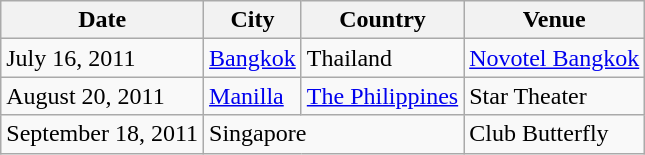<table class="wikitable">
<tr>
<th>Date</th>
<th>City</th>
<th>Country</th>
<th>Venue</th>
</tr>
<tr>
<td>July 16, 2011</td>
<td><a href='#'>Bangkok</a></td>
<td>Thailand</td>
<td><a href='#'>Novotel Bangkok</a></td>
</tr>
<tr>
<td>August 20, 2011</td>
<td><a href='#'>Manilla</a></td>
<td><a href='#'>The Philippines</a></td>
<td>Star Theater</td>
</tr>
<tr>
<td>September 18, 2011</td>
<td colspan="2">Singapore</td>
<td>Club Butterfly</td>
</tr>
</table>
